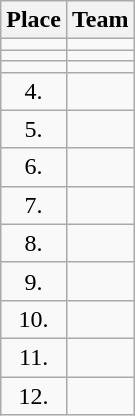<table class="wikitable">
<tr>
<th>Place</th>
<th>Team</th>
</tr>
<tr>
<td align="center"></td>
<td></td>
</tr>
<tr>
<td align="center"></td>
<td></td>
</tr>
<tr>
<td align="center"></td>
<td></td>
</tr>
<tr>
<td align="center">4.</td>
<td></td>
</tr>
<tr>
<td align="center">5.</td>
<td></td>
</tr>
<tr>
<td align="center">6.</td>
<td></td>
</tr>
<tr>
<td align="center">7.</td>
<td></td>
</tr>
<tr>
<td align="center">8.</td>
<td></td>
</tr>
<tr>
<td align="center">9.</td>
<td></td>
</tr>
<tr>
<td align="center">10.</td>
<td></td>
</tr>
<tr>
<td align="center">11.</td>
<td></td>
</tr>
<tr>
<td align="center">12.</td>
<td></td>
</tr>
</table>
